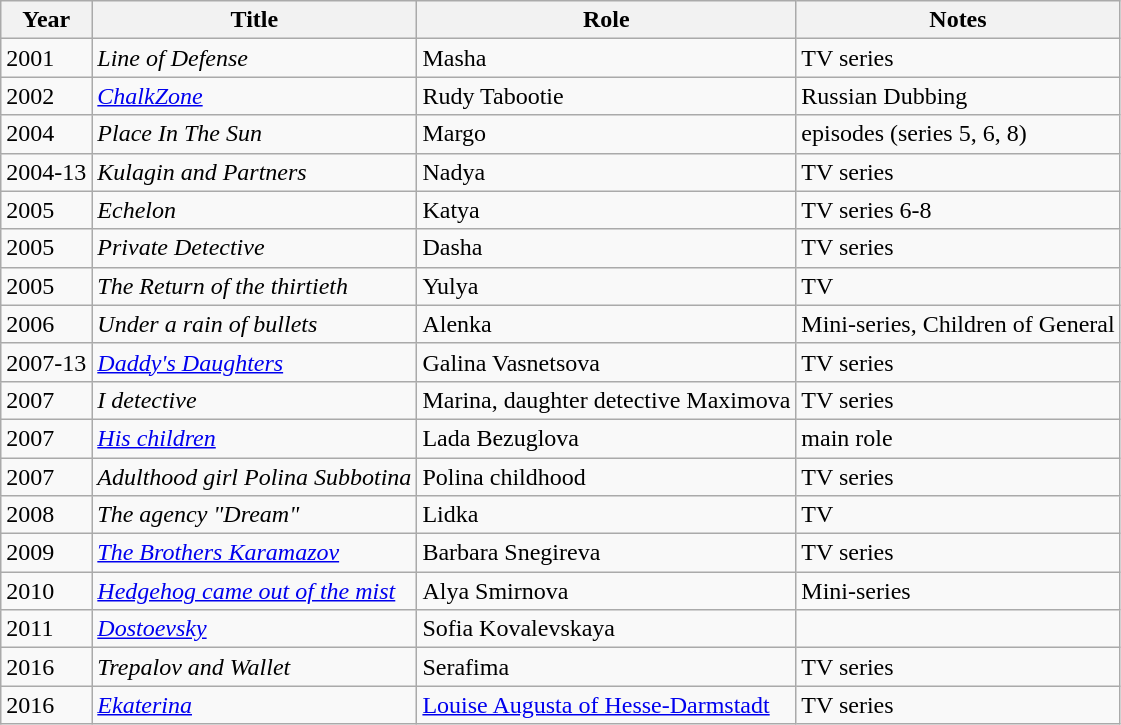<table class="wikitable sortable">
<tr>
<th>Year</th>
<th>Title</th>
<th>Role</th>
<th>Notes</th>
</tr>
<tr>
<td>2001</td>
<td><em>Line of Defense</em></td>
<td>Masha</td>
<td>TV series</td>
</tr>
<tr>
<td>2002</td>
<td><em><a href='#'>ChalkZone</a></em></td>
<td>Rudy Tabootie</td>
<td>Russian Dubbing</td>
</tr>
<tr>
<td>2004</td>
<td><em>Place In The Sun</em></td>
<td>Margo</td>
<td>episodes (series 5, 6, 8)</td>
</tr>
<tr>
<td>2004-13</td>
<td><em>Kulagin and Partners </em></td>
<td>Nadya</td>
<td>TV series</td>
</tr>
<tr>
<td>2005</td>
<td><em>Echelon</em></td>
<td>Katya</td>
<td>TV series 6-8</td>
</tr>
<tr>
<td>2005</td>
<td><em>Private Detective </em></td>
<td>Dasha</td>
<td>TV series</td>
</tr>
<tr>
<td>2005</td>
<td><em>The Return of the thirtieth</em></td>
<td>Yulya</td>
<td>TV</td>
</tr>
<tr>
<td>2006</td>
<td><em>Under a rain of bullets</em></td>
<td>Alenka</td>
<td>Mini-series, Children of General</td>
</tr>
<tr>
<td>2007-13</td>
<td><em><a href='#'>Daddy's Daughters</a></em></td>
<td>Galina Vasnetsova</td>
<td>TV series</td>
</tr>
<tr>
<td>2007</td>
<td><em>I detective </em></td>
<td>Marina, daughter detective Maximova</td>
<td>TV series</td>
</tr>
<tr>
<td>2007</td>
<td><em><a href='#'>His children</a></em></td>
<td>Lada Bezuglova</td>
<td>main role</td>
</tr>
<tr>
<td>2007</td>
<td><em>Adulthood girl Polina Subbotina</em></td>
<td>Polina childhood</td>
<td>TV series</td>
</tr>
<tr>
<td>2008</td>
<td><em>The agency "Dream"</em></td>
<td>Lidka</td>
<td>TV</td>
</tr>
<tr>
<td>2009</td>
<td><em><a href='#'>The Brothers Karamazov</a></em></td>
<td>Barbara Snegireva</td>
<td>TV series</td>
</tr>
<tr>
<td>2010</td>
<td><em><a href='#'>Hedgehog came out of the mist</a></em></td>
<td>Alya Smirnova</td>
<td>Mini-series</td>
</tr>
<tr>
<td>2011</td>
<td><em><a href='#'>Dostoevsky</a></em></td>
<td>Sofia Kovalevskaya</td>
<td></td>
</tr>
<tr>
<td>2016</td>
<td><em>Trepalov and Wallet</em></td>
<td>Serafima</td>
<td>TV series</td>
</tr>
<tr>
<td>2016</td>
<td><em><a href='#'>Ekaterina</a></em></td>
<td><a href='#'>Louise Augusta of Hesse-Darmstadt</a></td>
<td>TV series</td>
</tr>
</table>
